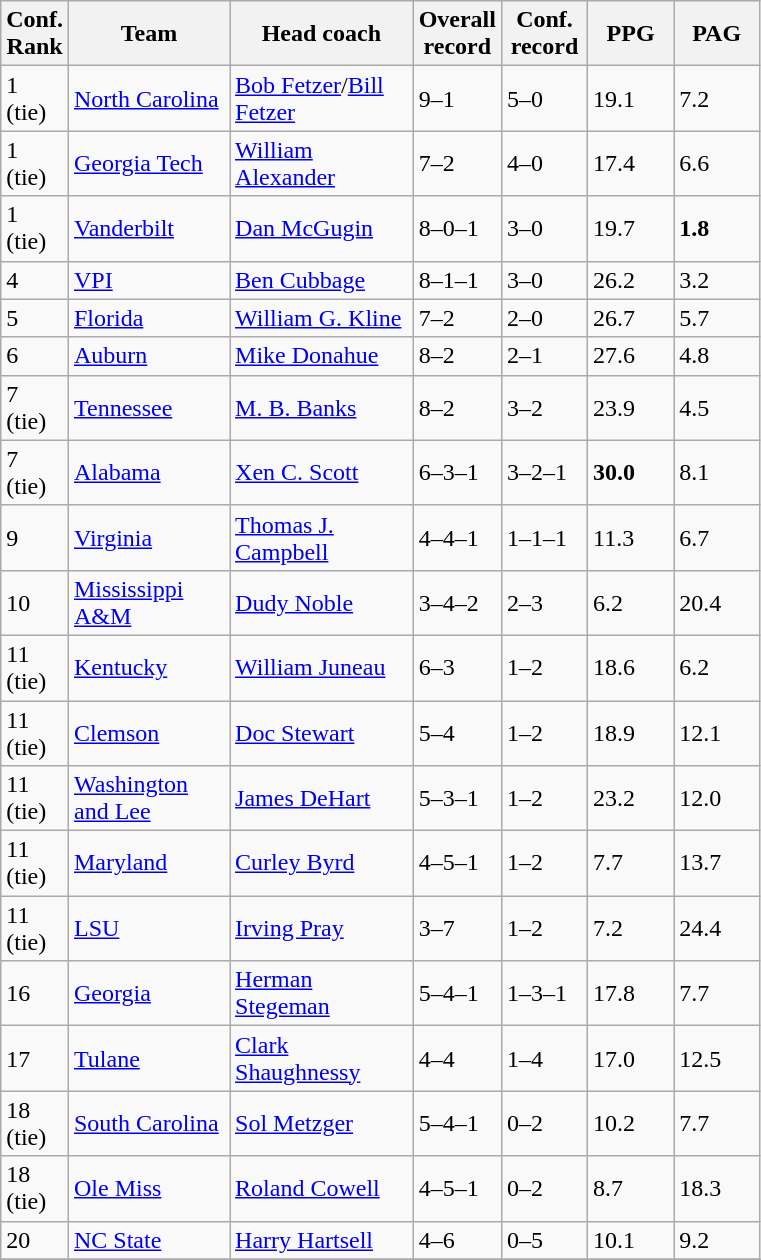<table class="sortable wikitable">
<tr>
<th width="25">Conf. Rank</th>
<th width="100">Team</th>
<th width="115">Head coach</th>
<th width="50">Overall record</th>
<th width="50">Conf. record</th>
<th width="50">PPG</th>
<th width="50">PAG</th>
</tr>
<tr align="left" bgcolor="">
<td>1 (tie)</td>
<td><a href='#'>North Carolina</a></td>
<td><a href='#'>Bob Fetzer</a>/<a href='#'>Bill Fetzer</a></td>
<td>9–1</td>
<td>5–0</td>
<td>19.1</td>
<td>7.2</td>
</tr>
<tr align="left" bgcolor="">
<td>1 (tie)</td>
<td><a href='#'>Georgia Tech</a></td>
<td><a href='#'>William Alexander</a></td>
<td>7–2</td>
<td>4–0</td>
<td>17.4</td>
<td>6.6</td>
</tr>
<tr align="left" bgcolor="">
<td>1 (tie)</td>
<td><a href='#'>Vanderbilt</a></td>
<td><a href='#'>Dan McGugin</a></td>
<td>8–0–1</td>
<td>3–0</td>
<td>19.7</td>
<td><strong>1.8</strong></td>
</tr>
<tr align="left" bgcolor="">
<td>4</td>
<td><a href='#'>VPI</a></td>
<td><a href='#'>Ben Cubbage</a></td>
<td>8–1–1</td>
<td>3–0</td>
<td>26.2</td>
<td>3.2</td>
</tr>
<tr align="left" bgcolor="">
<td>5</td>
<td><a href='#'>Florida</a></td>
<td><a href='#'>William G. Kline</a></td>
<td>7–2</td>
<td>2–0</td>
<td>26.7</td>
<td>5.7</td>
</tr>
<tr align="left" bgcolor="">
<td>6</td>
<td><a href='#'>Auburn</a></td>
<td><a href='#'>Mike Donahue</a></td>
<td>8–2</td>
<td>2–1</td>
<td>27.6</td>
<td>4.8</td>
</tr>
<tr align="left" bgcolor="">
<td>7 (tie)</td>
<td><a href='#'>Tennessee</a></td>
<td><a href='#'>M. B. Banks</a></td>
<td>8–2</td>
<td>3–2</td>
<td>23.9</td>
<td>4.5</td>
</tr>
<tr align="left" bgcolor="">
<td>7 (tie)</td>
<td><a href='#'>Alabama</a></td>
<td><a href='#'>Xen C. Scott</a></td>
<td>6–3–1</td>
<td>3–2–1</td>
<td><strong>30.0</strong></td>
<td>8.1</td>
</tr>
<tr align="left" bgcolor="">
<td>9</td>
<td><a href='#'>Virginia</a></td>
<td><a href='#'>Thomas J. Campbell</a></td>
<td>4–4–1</td>
<td>1–1–1</td>
<td>11.3</td>
<td>6.7</td>
</tr>
<tr align="left" bgcolor="">
<td>10</td>
<td><a href='#'>Mississippi A&M</a></td>
<td><a href='#'>Dudy Noble</a></td>
<td>3–4–2</td>
<td>2–3</td>
<td>6.2</td>
<td>20.4</td>
</tr>
<tr align="left" bgcolor="">
<td>11 (tie)</td>
<td><a href='#'>Kentucky</a></td>
<td><a href='#'>William Juneau</a></td>
<td>6–3</td>
<td>1–2</td>
<td>18.6</td>
<td>6.2</td>
</tr>
<tr align="left" bgcolor="">
<td>11 (tie)</td>
<td><a href='#'>Clemson</a></td>
<td><a href='#'>Doc Stewart</a></td>
<td>5–4</td>
<td>1–2</td>
<td>18.9</td>
<td>12.1</td>
</tr>
<tr align="left" bgcolor="">
<td>11 (tie)</td>
<td><a href='#'>Washington and Lee</a></td>
<td><a href='#'>James DeHart</a></td>
<td>5–3–1</td>
<td>1–2</td>
<td>23.2</td>
<td>12.0</td>
</tr>
<tr align="left" bgcolor="">
<td>11 (tie)</td>
<td><a href='#'>Maryland</a></td>
<td><a href='#'>Curley Byrd</a></td>
<td>4–5–1</td>
<td>1–2</td>
<td>7.7</td>
<td>13.7</td>
</tr>
<tr align="left" bgcolor="">
<td>11 (tie)</td>
<td><a href='#'>LSU</a></td>
<td><a href='#'>Irving Pray</a></td>
<td>3–7</td>
<td>1–2</td>
<td>7.2</td>
<td>24.4</td>
</tr>
<tr align="left" bgcolor="">
<td>16</td>
<td><a href='#'>Georgia</a></td>
<td><a href='#'>Herman Stegeman</a></td>
<td>5–4–1</td>
<td>1–3–1</td>
<td>17.8</td>
<td>7.7</td>
</tr>
<tr align="left" bgcolor="">
<td>17</td>
<td><a href='#'>Tulane</a></td>
<td><a href='#'>Clark Shaughnessy</a></td>
<td>4–4</td>
<td>1–4</td>
<td>17.0</td>
<td>12.5</td>
</tr>
<tr align="left" bgcolor="">
<td>18 (tie)</td>
<td><a href='#'>South Carolina</a></td>
<td><a href='#'>Sol Metzger</a></td>
<td>5–4–1</td>
<td>0–2</td>
<td>10.2</td>
<td>7.7</td>
</tr>
<tr align="left" bgcolor="">
<td>18 (tie)</td>
<td><a href='#'>Ole Miss</a></td>
<td><a href='#'>Roland Cowell</a></td>
<td>4–5–1</td>
<td>0–2</td>
<td>8.7</td>
<td>18.3</td>
</tr>
<tr align="left" bgcolor="">
<td>20</td>
<td><a href='#'>NC State</a></td>
<td><a href='#'>Harry Hartsell</a></td>
<td>4–6</td>
<td>0–5</td>
<td>10.1</td>
<td>9.2</td>
</tr>
<tr align="left" bgcolor="">
</tr>
</table>
